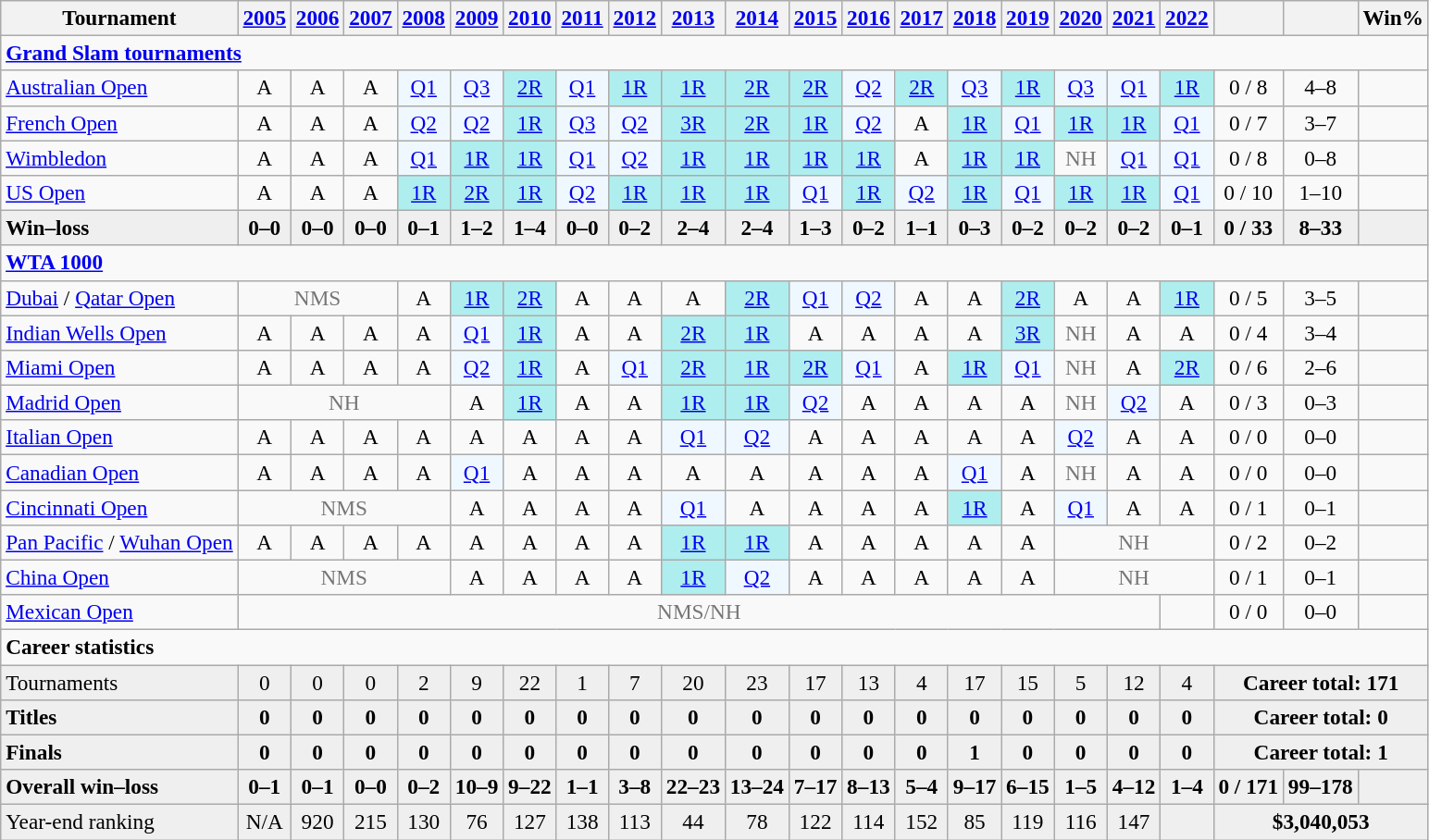<table class="wikitable nowrap" style=text-align:center;font-size:97%>
<tr>
<th>Tournament</th>
<th><a href='#'>2005</a></th>
<th><a href='#'>2006</a></th>
<th><a href='#'>2007</a></th>
<th><a href='#'>2008</a></th>
<th><a href='#'>2009</a></th>
<th><a href='#'>2010</a></th>
<th><a href='#'>2011</a></th>
<th><a href='#'>2012</a></th>
<th><a href='#'>2013</a></th>
<th><a href='#'>2014</a></th>
<th><a href='#'>2015</a></th>
<th><a href='#'>2016</a></th>
<th><a href='#'>2017</a></th>
<th><a href='#'>2018</a></th>
<th><a href='#'>2019</a></th>
<th><a href='#'>2020</a></th>
<th><a href='#'>2021</a></th>
<th><a href='#'>2022</a></th>
<th></th>
<th></th>
<th>Win%</th>
</tr>
<tr>
<td colspan="22" style="text-align:left"><strong><a href='#'>Grand Slam tournaments</a></strong></td>
</tr>
<tr>
<td align=left><a href='#'>Australian Open</a></td>
<td>A</td>
<td>A</td>
<td>A</td>
<td bgcolor=f0f8ff><a href='#'>Q1</a></td>
<td bgcolor=f0f8ff><a href='#'>Q3</a></td>
<td style=background:#afeeee><a href='#'>2R</a></td>
<td bgcolor=f0f8ff><a href='#'>Q1</a></td>
<td style=background:#afeeee><a href='#'>1R</a></td>
<td style=background:#afeeee><a href='#'>1R</a></td>
<td style=background:#afeeee><a href='#'>2R</a></td>
<td style=background:#afeeee><a href='#'>2R</a></td>
<td bgcolor=f0f8ff><a href='#'>Q2</a></td>
<td style=background:#afeeee><a href='#'>2R</a></td>
<td bgcolor=f0f8ff><a href='#'>Q3</a></td>
<td bgcolor=afeeee><a href='#'>1R</a></td>
<td bgcolor=f0f8ff><a href='#'>Q3</a></td>
<td bgcolor=f0f8ff><a href='#'>Q1</a></td>
<td style=background:#afeeee><a href='#'>1R</a></td>
<td>0 / 8</td>
<td>4–8</td>
<td></td>
</tr>
<tr>
<td align=left><a href='#'>French Open</a></td>
<td>A</td>
<td>A</td>
<td>A</td>
<td bgcolor=f0f8ff><a href='#'>Q2</a></td>
<td bgcolor=f0f8ff><a href='#'>Q2</a></td>
<td style=background:#afeeee><a href='#'>1R</a></td>
<td bgcolor=f0f8ff><a href='#'>Q3</a></td>
<td bgcolor=f0f8ff><a href='#'>Q2</a></td>
<td style=background:#afeeee><a href='#'>3R</a></td>
<td style=background:#afeeee><a href='#'>2R</a></td>
<td style=background:#afeeee><a href='#'>1R</a></td>
<td bgcolor=f0f8ff><a href='#'>Q2</a></td>
<td>A</td>
<td style=background:#afeeee><a href='#'>1R</a></td>
<td bgcolor=f0f8ff><a href='#'>Q1</a></td>
<td style=background:#afeeee><a href='#'>1R</a></td>
<td style=background:#afeeee><a href='#'>1R</a></td>
<td bgcolor=f0f8ff><a href='#'>Q1</a></td>
<td>0 / 7</td>
<td>3–7</td>
<td></td>
</tr>
<tr>
<td align=left><a href='#'>Wimbledon</a></td>
<td>A</td>
<td>A</td>
<td>A</td>
<td bgcolor=f0f8ff><a href='#'>Q1</a></td>
<td style=background:#afeeee><a href='#'>1R</a></td>
<td style=background:#afeeee><a href='#'>1R</a></td>
<td bgcolor=f0f8ff><a href='#'>Q1</a></td>
<td bgcolor=f0f8ff><a href='#'>Q2</a></td>
<td style=background:#afeeee><a href='#'>1R</a></td>
<td style=background:#afeeee><a href='#'>1R</a></td>
<td style=background:#afeeee><a href='#'>1R</a></td>
<td style=background:#afeeee><a href='#'>1R</a></td>
<td>A</td>
<td style=background:#afeeee><a href='#'>1R</a></td>
<td style=background:#afeeee><a href='#'>1R</a></td>
<td style=color:#767676>NH</td>
<td bgcolor=f0f8ff><a href='#'>Q1</a></td>
<td bgcolor=f0f8ff><a href='#'>Q1</a></td>
<td>0 / 8</td>
<td>0–8</td>
<td></td>
</tr>
<tr>
<td align=left><a href='#'>US Open</a></td>
<td>A</td>
<td>A</td>
<td>A</td>
<td style=background:#afeeee><a href='#'>1R</a></td>
<td style=background:#afeeee><a href='#'>2R</a></td>
<td style=background:#afeeee><a href='#'>1R</a></td>
<td bgcolor=f0f8ff><a href='#'>Q2</a></td>
<td style=background:#afeeee><a href='#'>1R</a></td>
<td style=background:#afeeee><a href='#'>1R</a></td>
<td style=background:#afeeee><a href='#'>1R</a></td>
<td bgcolor=f0f8ff><a href='#'>Q1</a></td>
<td style=background:#afeeee><a href='#'>1R</a></td>
<td bgcolor=f0f8ff><a href='#'>Q2</a></td>
<td style=background:#afeeee><a href='#'>1R</a></td>
<td bgcolor=f0f8ff><a href='#'>Q1</a></td>
<td style=background:#afeeee><a href='#'>1R</a></td>
<td style=background:#afeeee><a href='#'>1R</a></td>
<td bgcolor="f0f8ff"><a href='#'>Q1</a></td>
<td>0 / 10</td>
<td>1–10</td>
<td></td>
</tr>
<tr style=background:#efefef;font-weight:bold>
<td align=left>Win–loss</td>
<td>0–0</td>
<td>0–0</td>
<td>0–0</td>
<td>0–1</td>
<td>1–2</td>
<td>1–4</td>
<td>0–0</td>
<td>0–2</td>
<td>2–4</td>
<td>2–4</td>
<td>1–3</td>
<td>0–2</td>
<td>1–1</td>
<td>0–3</td>
<td>0–2</td>
<td>0–2</td>
<td>0–2</td>
<td>0–1</td>
<td>0 / 33</td>
<td>8–33</td>
<td></td>
</tr>
<tr>
<td colspan="22" align="left"><strong><a href='#'>WTA 1000</a></strong></td>
</tr>
<tr>
<td align=left><a href='#'>Dubai</a> / <a href='#'>Qatar Open</a></td>
<td colspan=3 style=color:#767676>NMS</td>
<td>A</td>
<td bgcolor=afeeee><a href='#'>1R</a></td>
<td bgcolor=afeeee><a href='#'>2R</a></td>
<td>A</td>
<td>A</td>
<td>A</td>
<td bgcolor=afeeee><a href='#'>2R</a></td>
<td bgcolor=f0f8ff><a href='#'>Q1</a></td>
<td bgcolor=f0f8ff><a href='#'>Q2</a></td>
<td>A</td>
<td>A</td>
<td bgcolor=afeeee><a href='#'>2R</a></td>
<td>A</td>
<td>A</td>
<td bgcolor=afeeee><a href='#'>1R</a></td>
<td>0 / 5</td>
<td>3–5</td>
<td></td>
</tr>
<tr>
<td align=left><a href='#'>Indian Wells Open</a></td>
<td>A</td>
<td>A</td>
<td>A</td>
<td>A</td>
<td bgcolor=f0f8ff><a href='#'>Q1</a></td>
<td bgcolor=afeeee><a href='#'>1R</a></td>
<td>A</td>
<td>A</td>
<td bgcolor=afeeee><a href='#'>2R</a></td>
<td bgcolor=afeeee><a href='#'>1R</a></td>
<td>A</td>
<td>A</td>
<td>A</td>
<td>A</td>
<td bgcolor=afeeee><a href='#'>3R</a></td>
<td style="color:#767676">NH</td>
<td>A</td>
<td>A</td>
<td>0 / 4</td>
<td>3–4</td>
<td></td>
</tr>
<tr>
<td align=left><a href='#'>Miami Open</a></td>
<td>A</td>
<td>A</td>
<td>A</td>
<td>A</td>
<td bgcolor=f0f8ff><a href='#'>Q2</a></td>
<td bgcolor=afeeee><a href='#'>1R</a></td>
<td>A</td>
<td bgcolor=f0f8ff><a href='#'>Q1</a></td>
<td bgcolor=afeeee><a href='#'>2R</a></td>
<td bgcolor=afeeee><a href='#'>1R</a></td>
<td bgcolor=afeeee><a href='#'>2R</a></td>
<td bgcolor=f0f8ff><a href='#'>Q1</a></td>
<td>A</td>
<td bgcolor=afeeee><a href='#'>1R</a></td>
<td bgcolor=f0f8ff><a href='#'>Q1</a></td>
<td style=color:#767676>NH</td>
<td>A</td>
<td bgcolor=afeeee><a href='#'>2R</a></td>
<td>0 / 6</td>
<td>2–6</td>
<td></td>
</tr>
<tr>
<td align=left><a href='#'>Madrid Open</a></td>
<td style=color:#767676 colspan=4>NH</td>
<td>A</td>
<td bgcolor=afeeee><a href='#'>1R</a></td>
<td>A</td>
<td>A</td>
<td bgcolor=afeeee><a href='#'>1R</a></td>
<td bgcolor=afeeee><a href='#'>1R</a></td>
<td bgcolor=f0f8ff><a href='#'>Q2</a></td>
<td>A</td>
<td>A</td>
<td>A</td>
<td>A</td>
<td style=color:#767676>NH</td>
<td bgcolor=f0f8ff><a href='#'>Q2</a></td>
<td>A</td>
<td>0 / 3</td>
<td>0–3</td>
<td></td>
</tr>
<tr>
<td align=left><a href='#'>Italian Open</a></td>
<td>A</td>
<td>A</td>
<td>A</td>
<td>A</td>
<td>A</td>
<td>A</td>
<td>A</td>
<td>A</td>
<td bgcolor=f0f8ff><a href='#'>Q1</a></td>
<td bgcolor=f0f8ff><a href='#'>Q2</a></td>
<td>A</td>
<td>A</td>
<td>A</td>
<td>A</td>
<td>A</td>
<td bgcolor=f0f8ff><a href='#'>Q2</a></td>
<td>A</td>
<td>A</td>
<td>0 / 0</td>
<td>0–0</td>
<td></td>
</tr>
<tr>
<td align=left><a href='#'>Canadian Open</a></td>
<td>A</td>
<td>A</td>
<td>A</td>
<td>A</td>
<td bgcolor=f0f8ff><a href='#'>Q1</a></td>
<td>A</td>
<td>A</td>
<td>A</td>
<td>A</td>
<td>A</td>
<td>A</td>
<td>A</td>
<td>A</td>
<td bgcolor=f0f8ff><a href='#'>Q1</a></td>
<td>A</td>
<td style=color:#767676>NH</td>
<td>A</td>
<td>A</td>
<td>0 / 0</td>
<td>0–0</td>
<td></td>
</tr>
<tr>
<td align=left><a href='#'>Cincinnati Open</a></td>
<td colspan=4 style=color:#767676>NMS</td>
<td>A</td>
<td>A</td>
<td>A</td>
<td>A</td>
<td bgcolor=f0f8ff><a href='#'>Q1</a></td>
<td>A</td>
<td>A</td>
<td>A</td>
<td>A</td>
<td bgcolor=afeeee><a href='#'>1R</a></td>
<td>A</td>
<td bgcolor=f0f8ff><a href='#'>Q1</a></td>
<td>A</td>
<td>A</td>
<td>0 / 1</td>
<td>0–1</td>
<td></td>
</tr>
<tr>
<td align=left><a href='#'>Pan Pacific</a> / <a href='#'>Wuhan Open</a></td>
<td>A</td>
<td>A</td>
<td>A</td>
<td>A</td>
<td>A</td>
<td>A</td>
<td>A</td>
<td>A</td>
<td bgcolor=afeeee><a href='#'>1R</a></td>
<td bgcolor=afeeee><a href='#'>1R</a></td>
<td>A</td>
<td>A</td>
<td>A</td>
<td>A</td>
<td>A</td>
<td colspan="3" style="color:#767676">NH</td>
<td>0 / 2</td>
<td>0–2</td>
<td></td>
</tr>
<tr>
<td align=left><a href='#'>China Open</a></td>
<td colspan=4 style=color:#767676>NMS</td>
<td>A</td>
<td>A</td>
<td>A</td>
<td>A</td>
<td bgcolor=afeeee><a href='#'>1R</a></td>
<td bgcolor=f0f8ff><a href='#'>Q2</a></td>
<td>A</td>
<td>A</td>
<td>A</td>
<td>A</td>
<td>A</td>
<td colspan="3" style="color:#767676">NH</td>
<td>0 / 1</td>
<td>0–1</td>
<td></td>
</tr>
<tr>
<td align=left><a href='#'>Mexican Open</a></td>
<td colspan="17" style="color:#767676">NMS/NH</td>
<td></td>
<td>0 / 0</td>
<td>0–0</td>
<td></td>
</tr>
<tr>
<td colspan="22" align="left"><strong>Career statistics</strong></td>
</tr>
<tr bgcolor=efefef>
<td align=left>Tournaments</td>
<td>0</td>
<td>0</td>
<td>0</td>
<td>2</td>
<td>9</td>
<td>22</td>
<td>1</td>
<td>7</td>
<td>20</td>
<td>23</td>
<td>17</td>
<td>13</td>
<td>4</td>
<td>17</td>
<td>15</td>
<td>5</td>
<td>12</td>
<td>4</td>
<td colspan=3><strong>Career total: 171</strong></td>
</tr>
<tr style=background:#efefef;font-weight:bold>
<td align=left>Titles</td>
<td>0</td>
<td>0</td>
<td>0</td>
<td>0</td>
<td>0</td>
<td>0</td>
<td>0</td>
<td>0</td>
<td>0</td>
<td>0</td>
<td>0</td>
<td>0</td>
<td>0</td>
<td>0</td>
<td>0</td>
<td>0</td>
<td>0</td>
<td>0</td>
<td colspan=3>Career total: 0</td>
</tr>
<tr style=background:#efefef;font-weight:bold>
<td align=left>Finals</td>
<td>0</td>
<td>0</td>
<td>0</td>
<td>0</td>
<td>0</td>
<td>0</td>
<td>0</td>
<td>0</td>
<td>0</td>
<td>0</td>
<td>0</td>
<td>0</td>
<td>0</td>
<td>1</td>
<td>0</td>
<td>0</td>
<td>0</td>
<td>0</td>
<td colspan=3>Career total: 1</td>
</tr>
<tr style=background:#efefef;font-weight:bold>
<td align=left>Overall win–loss</td>
<td>0–1</td>
<td>0–1</td>
<td>0–0</td>
<td>0–2</td>
<td>10–9</td>
<td>9–22</td>
<td>1–1</td>
<td>3–8</td>
<td>22–23</td>
<td>13–24</td>
<td>7–17</td>
<td>8–13</td>
<td>5–4</td>
<td>9–17</td>
<td>6–15</td>
<td>1–5</td>
<td>4–12</td>
<td>1–4</td>
<td>0 / 171</td>
<td>99–178</td>
<td></td>
</tr>
<tr style=background:#efefef>
<td align=left>Year-end ranking</td>
<td>N/A</td>
<td>920</td>
<td>215</td>
<td>130</td>
<td>76</td>
<td>127</td>
<td>138</td>
<td>113</td>
<td>44</td>
<td>78</td>
<td>122</td>
<td>114</td>
<td>152</td>
<td>85</td>
<td>119</td>
<td>116</td>
<td>147</td>
<td></td>
<td colspan=3><strong>$3,040,053</strong></td>
</tr>
</table>
